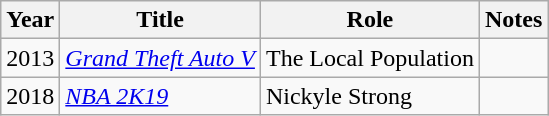<table class="wikitable sortable">
<tr>
<th>Year</th>
<th>Title</th>
<th>Role</th>
<th class="unsortable">Notes</th>
</tr>
<tr>
<td>2013</td>
<td><em><a href='#'>Grand Theft Auto V</a></em></td>
<td>The Local Population</td>
<td></td>
</tr>
<tr>
<td>2018</td>
<td><em><a href='#'>NBA 2K19</a></em></td>
<td>Nickyle Strong</td>
<td></td>
</tr>
</table>
